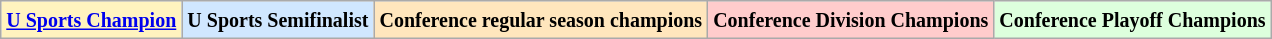<table class="wikitable">
<tr>
<td bgcolor="#FFF3BF"><small><strong><a href='#'>U Sports Champion</a> </strong></small></td>
<td bgcolor="#D0E7FF"><small><strong>U Sports Semifinalist</strong></small></td>
<td bgcolor="#FFE6BD"><small><strong>Conference regular season champions</strong></small></td>
<td bgcolor="#FFCCCC"><small><strong>Conference Division Champions</strong></small></td>
<td bgcolor="#ddffdd"><small><strong>Conference Playoff Champions</strong></small></td>
</tr>
</table>
